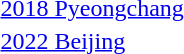<table>
<tr>
<td><a href='#'>2018 Pyeongchang</a><br></td>
<td></td>
<td></td>
<td></td>
</tr>
<tr>
<td><a href='#'>2022 Beijing</a><br></td>
<td></td>
<td></td>
<td></td>
</tr>
</table>
